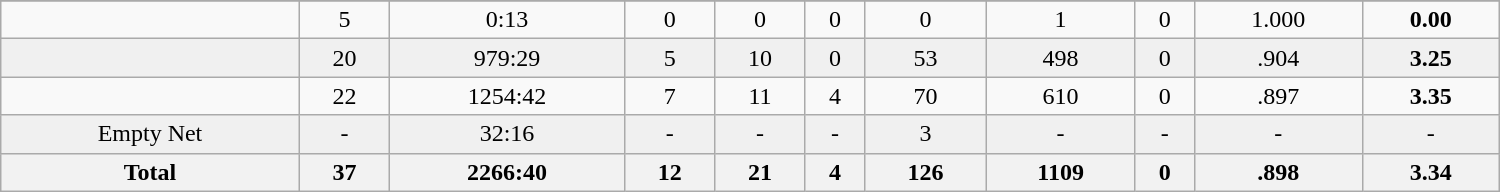<table class="wikitable sortable" width ="1000">
<tr align="center">
</tr>
<tr align="center" bgcolor="">
<td></td>
<td>5</td>
<td>0:13</td>
<td>0</td>
<td>0</td>
<td>0</td>
<td>0</td>
<td>1</td>
<td>0</td>
<td>1.000</td>
<td><strong>0.00</strong></td>
</tr>
<tr align="center" bgcolor="f0f0f0">
<td></td>
<td>20</td>
<td>979:29</td>
<td>5</td>
<td>10</td>
<td>0</td>
<td>53</td>
<td>498</td>
<td>0</td>
<td>.904</td>
<td><strong>3.25</strong></td>
</tr>
<tr align="center" bgcolor="">
<td></td>
<td>22</td>
<td>1254:42</td>
<td>7</td>
<td>11</td>
<td>4</td>
<td>70</td>
<td>610</td>
<td>0</td>
<td>.897</td>
<td><strong>3.35</strong></td>
</tr>
<tr align="center" bgcolor="f0f0f0">
<td>Empty Net</td>
<td>-</td>
<td>32:16</td>
<td>-</td>
<td>-</td>
<td>-</td>
<td>3</td>
<td>-</td>
<td>-</td>
<td>-</td>
<td>-</td>
</tr>
<tr>
<th>Total</th>
<th>37</th>
<th>2266:40</th>
<th>12</th>
<th>21</th>
<th>4</th>
<th>126</th>
<th>1109</th>
<th>0</th>
<th>.898</th>
<th>3.34</th>
</tr>
</table>
